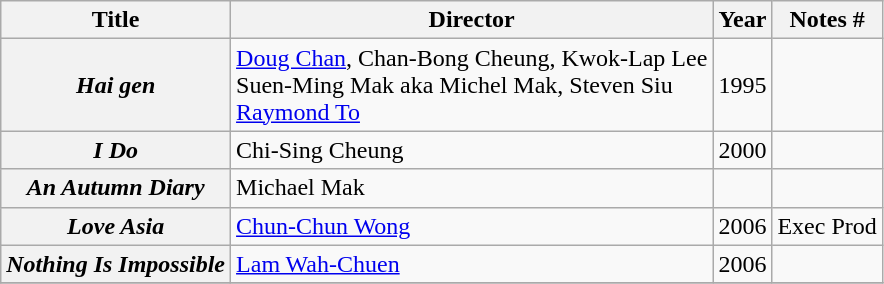<table class="wikitable plainrowheaders sortable">
<tr>
<th scope="col">Title</th>
<th scope="col">Director</th>
<th scope="col">Year</th>
<th scope="col" class="unsortable">Notes #</th>
</tr>
<tr>
<th scope="row"><em>Hai gen</em></th>
<td><a href='#'>Doug Chan</a>, Chan-Bong Cheung, Kwok-Lap Lee<br>Suen-Ming Mak aka Michel Mak, Steven Siu<br><a href='#'>Raymond To</a></td>
<td>1995</td>
<td></td>
</tr>
<tr>
<th scope="row"><em>I Do</em></th>
<td>Chi-Sing Cheung</td>
<td>2000</td>
<td></td>
</tr>
<tr>
<th scope="row"><em>An Autumn Diary</em></th>
<td>Michael Mak</td>
<td></td>
<td></td>
</tr>
<tr>
<th scope="row"><em>Love Asia</em></th>
<td><a href='#'>Chun-Chun Wong</a></td>
<td>2006</td>
<td>Exec Prod</td>
</tr>
<tr>
<th scope="row"><em>Nothing Is Impossible</em></th>
<td><a href='#'>Lam Wah-Chuen</a></td>
<td>2006</td>
<td></td>
</tr>
<tr>
</tr>
</table>
